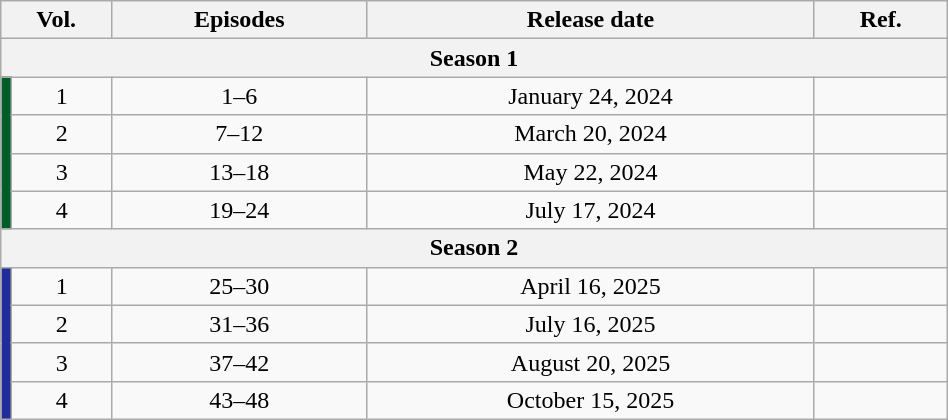<table class="wikitable" style="text-align: center; width: 50%;">
<tr>
<th colspan="2">Vol.</th>
<th>Episodes</th>
<th>Release date</th>
<th>Ref.</th>
</tr>
<tr>
<th colspan="5">Season 1</th>
</tr>
<tr>
<td rowspan="4" width="1%" style="background: #005C29;"></td>
<td>1</td>
<td>1–6</td>
<td>January 24, 2024</td>
<td></td>
</tr>
<tr>
<td>2</td>
<td>7–12</td>
<td>March 20, 2024</td>
<td></td>
</tr>
<tr>
<td>3</td>
<td>13–18</td>
<td>May 22, 2024</td>
<td></td>
</tr>
<tr>
<td>4</td>
<td>19–24</td>
<td>July 17, 2024</td>
<td></td>
</tr>
<tr>
<th colspan="5">Season 2</th>
</tr>
<tr>
<td rowspan="4" width="1%" style="background: #212C9A;"></td>
<td>1</td>
<td>25–30</td>
<td>April 16, 2025</td>
<td></td>
</tr>
<tr>
<td>2</td>
<td>31–36</td>
<td>July 16, 2025</td>
<td></td>
</tr>
<tr>
<td>3</td>
<td>37–42</td>
<td>August 20, 2025</td>
<td></td>
</tr>
<tr>
<td>4</td>
<td>43–48</td>
<td>October 15, 2025</td>
<td></td>
</tr>
</table>
